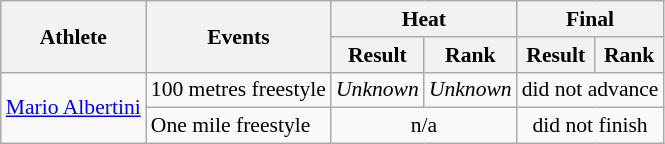<table class=wikitable style="font-size:90%">
<tr>
<th rowspan="2">Athlete</th>
<th rowspan="2">Events</th>
<th colspan="2">Heat</th>
<th colspan="2">Final</th>
</tr>
<tr>
<th>Result</th>
<th>Rank</th>
<th>Result</th>
<th>Rank</th>
</tr>
<tr>
<td rowspan=2><a href='#'>Mario Albertini</a></td>
<td>100 metres freestyle</td>
<td align="center"><em>Unknown</em></td>
<td align="center"><em>Unknown</em></td>
<td align="center" colspan=2>did not advance</td>
</tr>
<tr>
<td>One mile freestyle</td>
<td align="center" colspan=2>n/a</td>
<td align="center" colspan=2>did not finish</td>
</tr>
</table>
